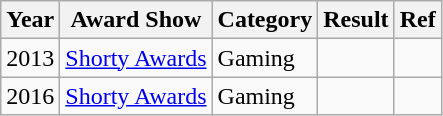<table class="wikitable">
<tr>
<th>Year</th>
<th>Award Show</th>
<th>Category</th>
<th>Result</th>
<th>Ref</th>
</tr>
<tr>
<td>2013</td>
<td><a href='#'>Shorty Awards</a></td>
<td>Gaming</td>
<td></td>
<td></td>
</tr>
<tr>
<td>2016</td>
<td><a href='#'>Shorty Awards</a></td>
<td>Gaming</td>
<td></td>
<td></td>
</tr>
</table>
